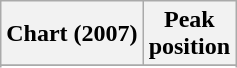<table class="wikitable">
<tr>
<th>Chart (2007)</th>
<th>Peak<br>position</th>
</tr>
<tr>
</tr>
<tr>
</tr>
<tr>
</tr>
</table>
